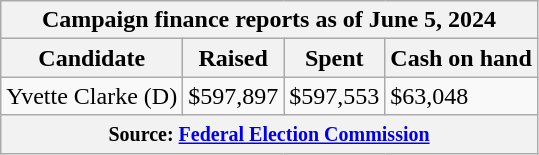<table class="wikitable sortable">
<tr>
<th colspan=4>Campaign finance reports as of June 5, 2024</th>
</tr>
<tr>
<th>Candidate</th>
<th>Raised</th>
<th>Spent</th>
<th>Cash on hand</th>
</tr>
<tr>
<td>Yvette Clarke (D)</td>
<td>$597,897</td>
<td>$597,553</td>
<td>$63,048</td>
</tr>
<tr>
<th colspan="4"><small>Source: <a href='#'>Federal Election Commission</a></small></th>
</tr>
</table>
